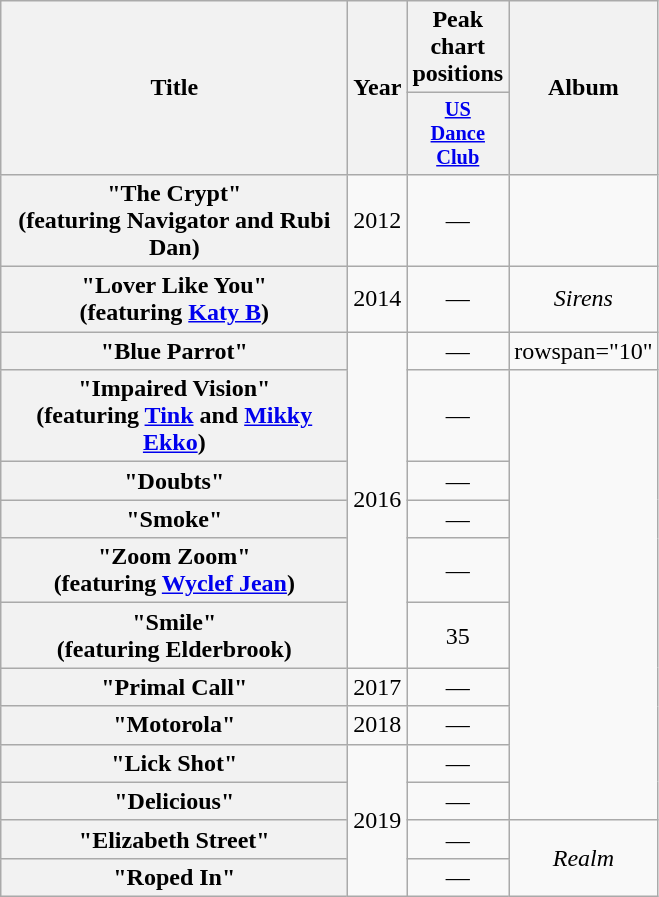<table class="wikitable plainrowheaders" style="text-align:center;">
<tr>
<th scope="col" rowspan="2" style="width:14em;">Title</th>
<th scope="col" rowspan="2" style="width:1em;">Year</th>
<th scope="col" colspan="1">Peak chart positions</th>
<th scope="col" rowspan="2">Album</th>
</tr>
<tr>
<th scope="col" style="width:3em;font-size:85%;"><a href='#'>US<br>Dance<br>Club</a><br></th>
</tr>
<tr>
<th scope="row">"The Crypt"<br><span>(featuring Navigator and Rubi Dan)</span></th>
<td>2012</td>
<td>—</td>
<td></td>
</tr>
<tr>
<th scope="row">"Lover Like You"<br><span>(featuring <a href='#'>Katy B</a>)</span></th>
<td>2014</td>
<td>—</td>
<td><em>Sirens</em></td>
</tr>
<tr>
<th scope="row">"Blue Parrot"</th>
<td rowspan="6">2016</td>
<td>—</td>
<td>rowspan="10" </td>
</tr>
<tr>
<th scope="row">"Impaired Vision"<br><span>(featuring <a href='#'>Tink</a> and <a href='#'>Mikky Ekko</a>)</span></th>
<td>—</td>
</tr>
<tr>
<th scope="row">"Doubts"</th>
<td>—</td>
</tr>
<tr>
<th scope="row">"Smoke"</th>
<td>—</td>
</tr>
<tr>
<th scope="row">"Zoom Zoom"<br><span>(featuring <a href='#'>Wyclef Jean</a>)</span></th>
<td>—</td>
</tr>
<tr>
<th scope="row">"Smile"<br><span>(featuring Elderbrook)</span></th>
<td>35</td>
</tr>
<tr>
<th scope="row">"Primal Call"</th>
<td>2017</td>
<td>—</td>
</tr>
<tr>
<th scope="row">"Motorola"</th>
<td>2018</td>
<td>—</td>
</tr>
<tr>
<th scope="row">"Lick Shot"</th>
<td rowspan="4">2019</td>
<td>—</td>
</tr>
<tr>
<th scope="row">"Delicious"</th>
<td>—</td>
</tr>
<tr>
<th scope="row">"Elizabeth Street"</th>
<td>—</td>
<td rowspan="2"><em>Realm</em></td>
</tr>
<tr>
<th scope="row">"Roped In"</th>
<td>—</td>
</tr>
</table>
